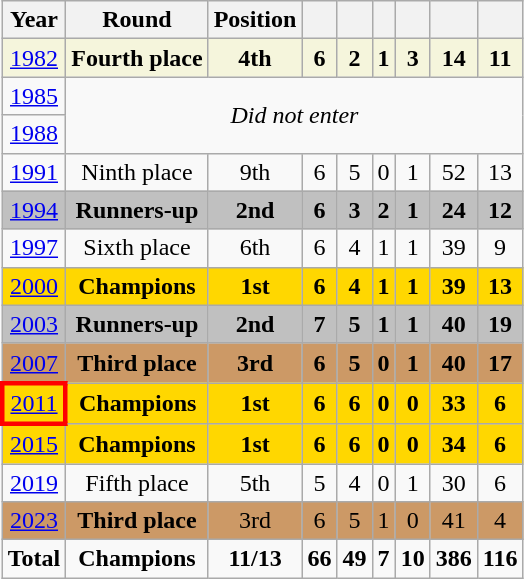<table class="wikitable" style="text-align: center;">
<tr>
<th>Year</th>
<th>Round</th>
<th>Position</th>
<th></th>
<th></th>
<th></th>
<th></th>
<th></th>
<th></th>
</tr>
<tr style="background:beige">
<td> <a href='#'>1982</a></td>
<td><strong>Fourth place</strong></td>
<td><strong>4th</strong></td>
<td><strong>6</strong></td>
<td><strong>2</strong></td>
<td><strong>1</strong></td>
<td><strong>3</strong></td>
<td><strong>14</strong></td>
<td><strong>11</strong></td>
</tr>
<tr>
<td> <a href='#'>1985</a></td>
<td rowspan=2 colspan="8"><em>Did not enter</em></td>
</tr>
<tr>
<td> <a href='#'>1988</a></td>
</tr>
<tr>
<td> <a href='#'>1991</a></td>
<td>Ninth place</td>
<td>9th</td>
<td>6</td>
<td>5</td>
<td>0</td>
<td>1</td>
<td>52</td>
<td>13</td>
</tr>
<tr style="background:silver;">
<td> <a href='#'>1994</a></td>
<td><strong>Runners-up</strong></td>
<td><strong>2nd</strong></td>
<td><strong>6</strong></td>
<td><strong>3</strong></td>
<td><strong>2</strong></td>
<td><strong>1</strong></td>
<td><strong>24</strong></td>
<td><strong>12</strong></td>
</tr>
<tr>
<td> <a href='#'>1997</a></td>
<td>Sixth place</td>
<td>6th</td>
<td>6</td>
<td>4</td>
<td>1</td>
<td>1</td>
<td>39</td>
<td>9</td>
</tr>
<tr style="background:gold;">
<td> <a href='#'>2000</a></td>
<td><strong>Champions</strong></td>
<td><strong>1st</strong></td>
<td><strong>6</strong></td>
<td><strong>4</strong></td>
<td><strong>1</strong></td>
<td><strong>1</strong></td>
<td><strong>39</strong></td>
<td><strong>13</strong></td>
</tr>
<tr style="background:silver;">
<td> <a href='#'>2003</a></td>
<td><strong>Runners-up</strong></td>
<td><strong>2nd</strong></td>
<td><strong>7</strong></td>
<td><strong>5</strong></td>
<td><strong>1</strong></td>
<td><strong>1</strong></td>
<td><strong>40</strong></td>
<td><strong>19</strong></td>
</tr>
<tr style="background:#cc9966;">
<td> <a href='#'>2007</a></td>
<td><strong>Third place</strong></td>
<td><strong>3rd</strong></td>
<td><strong>6</strong></td>
<td><strong>5</strong></td>
<td><strong>0</strong></td>
<td><strong>1</strong></td>
<td><strong>40</strong></td>
<td><strong>17</strong></td>
</tr>
<tr style="background:gold;">
<td style="border: 3px solid red"> <a href='#'>2011</a></td>
<td><strong>Champions</strong></td>
<td><strong>1st</strong></td>
<td><strong>6</strong></td>
<td><strong>6</strong></td>
<td><strong>0</strong></td>
<td><strong>0</strong></td>
<td><strong>33</strong></td>
<td><strong>6</strong></td>
</tr>
<tr style="background:gold;">
<td> <a href='#'>2015</a></td>
<td><strong>Champions</strong></td>
<td><strong>1st</strong></td>
<td><strong>6</strong></td>
<td><strong>6</strong></td>
<td><strong>0</strong></td>
<td><strong>0</strong></td>
<td><strong>34</strong></td>
<td><strong>6</strong></td>
</tr>
<tr>
<td> <a href='#'>2019</a></td>
<td>Fifth place</td>
<td>5th</td>
<td>5</td>
<td>4</td>
<td>0</td>
<td>1</td>
<td>30</td>
<td>6</td>
</tr>
<tr style="background:#cc9966;">
<td> <a href='#'>2023</a></td>
<td><strong>Third place</strong></td>
<td>3rd</td>
<td>6</td>
<td>5</td>
<td>1</td>
<td>0</td>
<td>41</td>
<td>4</td>
</tr>
<tr>
<td><strong>Total</strong></td>
<td><strong>Champions</strong></td>
<td><strong>11/13</strong></td>
<td><strong>66</strong></td>
<td><strong>49</strong></td>
<td><strong>7</strong></td>
<td><strong>10</strong></td>
<td><strong>386</strong></td>
<td><strong>116</strong></td>
</tr>
</table>
